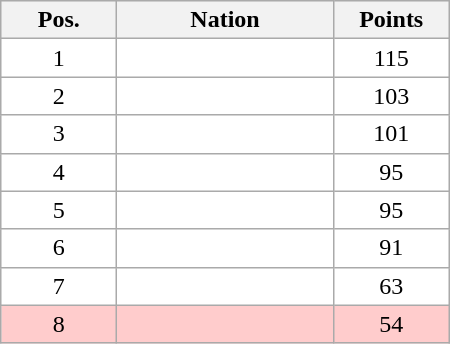<table class="wikitable gauche" cellspacing="1" style="width:300px;">
<tr style="background:#efefef; text-align:center;">
<th style="width:70px;">Pos.</th>
<th>Nation</th>
<th style="width:70px;">Points</th>
</tr>
<tr style="vertical-align:top; text-align:center; background:#fff;">
<td>1</td>
<td style="text-align:left;"></td>
<td>115</td>
</tr>
<tr style="vertical-align:top; text-align:center; background:#fff;">
<td>2</td>
<td style="text-align:left;"></td>
<td>103</td>
</tr>
<tr style="vertical-align:top; text-align:center; background:#fff;">
<td>3</td>
<td style="text-align:left;"></td>
<td>101</td>
</tr>
<tr style="vertical-align:top; text-align:center; background:#fff;">
<td>4</td>
<td style="text-align:left;"></td>
<td>95</td>
</tr>
<tr style="vertical-align:top; text-align:center; background:#fff;">
<td>5</td>
<td style="text-align:left;"></td>
<td>95</td>
</tr>
<tr style="vertical-align:top; text-align:center; background:#fff;">
<td>6</td>
<td style="text-align:left;"></td>
<td>91</td>
</tr>
<tr style="vertical-align:top; text-align:center; background:#fff;">
<td>7</td>
<td style="text-align:left;"></td>
<td>63</td>
</tr>
<tr style="vertical-align:top; text-align:center; background:#ffcccc;">
<td>8</td>
<td style="text-align:left;"></td>
<td>54</td>
</tr>
</table>
